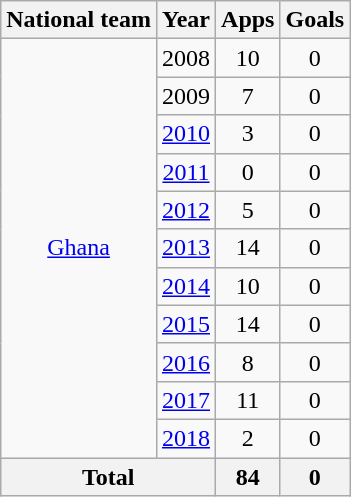<table class="wikitable" style="text-align:center">
<tr>
<th>National team</th>
<th>Year</th>
<th>Apps</th>
<th>Goals</th>
</tr>
<tr>
<td rowspan=11><a href='#'>Ghana</a></td>
<td>2008</td>
<td>10</td>
<td>0</td>
</tr>
<tr>
<td>2009</td>
<td>7</td>
<td>0</td>
</tr>
<tr>
<td><a href='#'>2010</a></td>
<td>3</td>
<td>0</td>
</tr>
<tr>
<td><a href='#'>2011</a></td>
<td>0</td>
<td>0</td>
</tr>
<tr>
<td><a href='#'>2012</a></td>
<td>5</td>
<td>0</td>
</tr>
<tr>
<td><a href='#'>2013</a></td>
<td>14</td>
<td>0</td>
</tr>
<tr>
<td><a href='#'>2014</a></td>
<td>10</td>
<td>0</td>
</tr>
<tr>
<td><a href='#'>2015</a></td>
<td>14</td>
<td>0</td>
</tr>
<tr>
<td><a href='#'>2016</a></td>
<td>8</td>
<td>0</td>
</tr>
<tr>
<td><a href='#'>2017</a></td>
<td>11</td>
<td>0</td>
</tr>
<tr>
<td><a href='#'>2018</a></td>
<td>2</td>
<td>0</td>
</tr>
<tr>
<th colspan=2>Total</th>
<th>84</th>
<th>0</th>
</tr>
</table>
